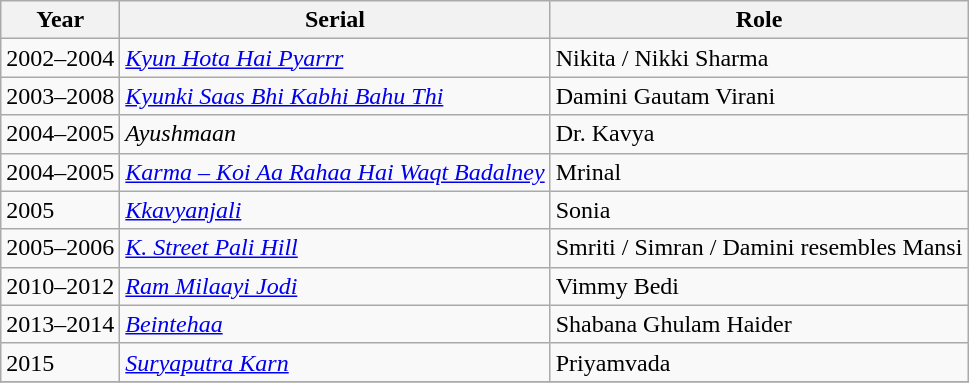<table class="wikitable sortable">
<tr>
<th>Year</th>
<th>Serial</th>
<th>Role</th>
</tr>
<tr>
<td>2002–2004</td>
<td><em><a href='#'>Kyun Hota Hai Pyarrr</a></em></td>
<td>Nikita / Nikki Sharma</td>
</tr>
<tr>
<td>2003–2008</td>
<td><em><a href='#'>Kyunki Saas Bhi Kabhi Bahu Thi</a></em></td>
<td>Damini Gautam Virani</td>
</tr>
<tr>
<td>2004–2005</td>
<td><em>Ayushmaan</em></td>
<td>Dr. Kavya</td>
</tr>
<tr>
<td>2004–2005</td>
<td><em><a href='#'>Karma – Koi Aa Rahaa Hai Waqt Badalney</a></em></td>
<td>Mrinal</td>
</tr>
<tr>
<td>2005</td>
<td><em><a href='#'>Kkavyanjali</a></em></td>
<td>Sonia</td>
</tr>
<tr>
<td>2005–2006</td>
<td><em><a href='#'>K. Street Pali Hill</a></em></td>
<td>Smriti / Simran / Damini resembles Mansi</td>
</tr>
<tr>
<td>2010–2012</td>
<td><em><a href='#'>Ram Milaayi Jodi</a></em></td>
<td>Vimmy Bedi</td>
</tr>
<tr>
<td>2013–2014</td>
<td><em><a href='#'>Beintehaa</a></em></td>
<td>Shabana Ghulam Haider</td>
</tr>
<tr>
<td>2015</td>
<td><em><a href='#'>Suryaputra Karn</a></em></td>
<td>Priyamvada</td>
</tr>
<tr>
</tr>
</table>
